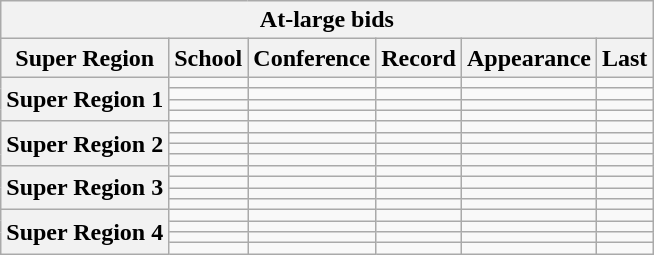<table class="wikitable sortable" style="text-align: left;">
<tr>
<th colspan="8" style=>At-large bids</th>
</tr>
<tr>
<th style=>Super Region</th>
<th>School</th>
<th>Conference</th>
<th>Record</th>
<th>Appearance</th>
<th>Last</th>
</tr>
<tr>
<th rowspan="4" style=>Super Region 1</th>
<td></td>
<td align=center></td>
<td align=center></td>
<td align=center></td>
<td align=center></td>
</tr>
<tr>
<td></td>
<td align=center></td>
<td align=center></td>
<td align=center></td>
<td align=center></td>
</tr>
<tr>
<td></td>
<td align=center></td>
<td align=center></td>
<td align=center></td>
<td align=center></td>
</tr>
<tr>
<td></td>
<td align=center></td>
<td align=center></td>
<td align=center></td>
<td align=center></td>
</tr>
<tr>
<th rowspan="4" style=>Super Region 2</th>
<td></td>
<td align=center></td>
<td align=center></td>
<td align=center></td>
<td align=center></td>
</tr>
<tr>
<td></td>
<td align=center></td>
<td align=center></td>
<td align=center></td>
<td align=center></td>
</tr>
<tr>
<td></td>
<td align=center></td>
<td align=center></td>
<td align=center></td>
<td align=center></td>
</tr>
<tr>
<td></td>
<td align=center></td>
<td align=center></td>
<td align=center></td>
<td align=center></td>
</tr>
<tr>
<th rowspan="4" style=>Super Region 3</th>
<td></td>
<td align=center></td>
<td align=center></td>
<td align=center></td>
<td align=center></td>
</tr>
<tr>
<td></td>
<td align=center></td>
<td align=center></td>
<td align=center></td>
<td align=center></td>
</tr>
<tr>
<td></td>
<td align=center></td>
<td align=center></td>
<td align=center></td>
<td align=center></td>
</tr>
<tr>
<td></td>
<td align=center></td>
<td align=center></td>
<td align=center></td>
<td align=center></td>
</tr>
<tr>
<th rowspan="4" style=>Super Region 4</th>
<td></td>
<td align=center></td>
<td align=center></td>
<td align=center></td>
<td align=center></td>
</tr>
<tr>
<td></td>
<td align=center></td>
<td align=center></td>
<td align=center></td>
<td align=center></td>
</tr>
<tr>
<td></td>
<td align=center></td>
<td align=center></td>
<td align=center></td>
<td align=center></td>
</tr>
<tr>
<td></td>
<td align=center></td>
<td align=center></td>
<td align=center></td>
<td align=center></td>
</tr>
</table>
